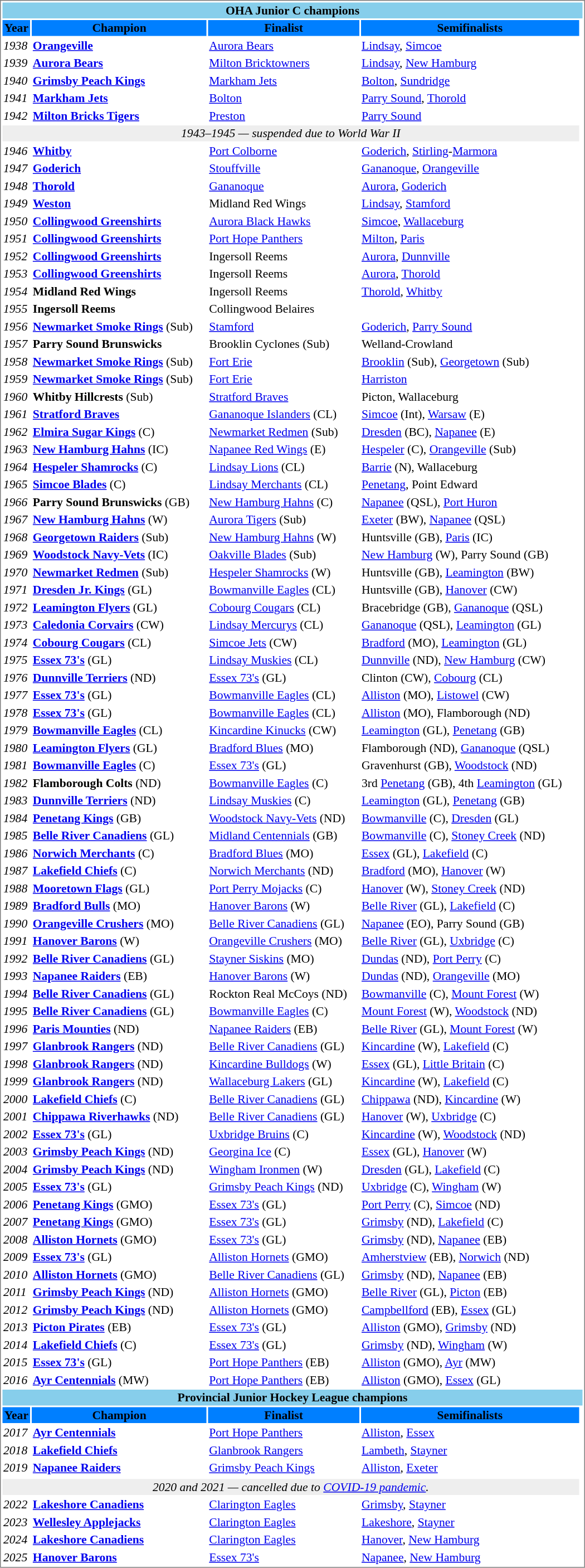<table cellpadding="0">
<tr align="left" style="vertical-align: top">
<td></td>
<td><br><table cellpadding="1" width="700px" style="font-size: 90%; border: 1px solid gray;">
<tr align="center" bgcolor="#87CEEB">
<td colspan="11"><strong>OHA Junior C champions</strong></td>
</tr>
<tr bgcolor="#007FFF">
<th style= width="33">Year</th>
<th style=>Champion</th>
<th style=>Finalist</th>
<th style=>Semifinalists</th>
</tr>
<tr>
<td><em>1938</em></td>
<td><strong><a href='#'>Orangeville</a></strong></td>
<td><a href='#'>Aurora Bears</a></td>
<td><a href='#'>Lindsay</a>, <a href='#'>Simcoe</a></td>
</tr>
<tr>
<td><em>1939</em></td>
<td><strong><a href='#'>Aurora Bears</a></strong></td>
<td><a href='#'>Milton Bricktowners</a></td>
<td><a href='#'>Lindsay</a>, <a href='#'>New Hamburg</a></td>
</tr>
<tr>
<td><em>1940</em></td>
<td><strong><a href='#'>Grimsby Peach Kings</a></strong></td>
<td><a href='#'>Markham Jets</a></td>
<td><a href='#'>Bolton</a>, <a href='#'>Sundridge</a></td>
</tr>
<tr>
<td><em>1941</em></td>
<td><strong><a href='#'>Markham Jets</a></strong></td>
<td><a href='#'>Bolton</a></td>
<td><a href='#'>Parry Sound</a>, <a href='#'>Thorold</a></td>
</tr>
<tr>
<td><em>1942</em></td>
<td><strong><a href='#'>Milton Bricks Tigers</a></strong></td>
<td><a href='#'>Preston</a></td>
<td><a href='#'>Parry Sound</a></td>
<td></td>
</tr>
<tr align="center" bgcolor="#eeeeee">
<td colspan="4"><em>1943–1945 — suspended due to World War II</em></td>
</tr>
<tr>
<td><em>1946</em></td>
<td><strong><a href='#'>Whitby</a></strong></td>
<td><a href='#'>Port Colborne</a></td>
<td><a href='#'>Goderich</a>, <a href='#'>Stirling</a>-<a href='#'>Marmora</a></td>
</tr>
<tr>
<td><em>1947</em></td>
<td><strong><a href='#'>Goderich</a></strong></td>
<td><a href='#'>Stouffville</a></td>
<td><a href='#'>Gananoque</a>, <a href='#'>Orangeville</a></td>
</tr>
<tr>
<td><em>1948</em></td>
<td><strong><a href='#'>Thorold</a></strong></td>
<td><a href='#'>Gananoque</a></td>
<td><a href='#'>Aurora</a>, <a href='#'>Goderich</a></td>
</tr>
<tr>
<td><em>1949</em></td>
<td><strong><a href='#'>Weston</a></strong></td>
<td>Midland Red Wings</td>
<td><a href='#'>Lindsay</a>, <a href='#'>Stamford</a></td>
</tr>
<tr>
<td><em>1950</em></td>
<td><strong><a href='#'>Collingwood Greenshirts</a></strong></td>
<td><a href='#'>Aurora Black Hawks</a></td>
<td><a href='#'>Simcoe</a>, <a href='#'>Wallaceburg</a></td>
</tr>
<tr>
<td><em>1951</em></td>
<td><strong><a href='#'>Collingwood Greenshirts</a></strong></td>
<td><a href='#'>Port Hope Panthers</a></td>
<td><a href='#'>Milton</a>, <a href='#'>Paris</a></td>
</tr>
<tr>
<td><em>1952</em></td>
<td><strong><a href='#'>Collingwood Greenshirts</a></strong></td>
<td>Ingersoll Reems</td>
<td><a href='#'>Aurora</a>, <a href='#'>Dunnville</a></td>
</tr>
<tr>
<td><em>1953</em></td>
<td><strong><a href='#'>Collingwood Greenshirts</a></strong></td>
<td>Ingersoll Reems</td>
<td><a href='#'>Aurora</a>, <a href='#'>Thorold</a></td>
</tr>
<tr>
<td><em>1954</em></td>
<td><strong>Midland Red Wings</strong></td>
<td>Ingersoll Reems</td>
<td><a href='#'>Thorold</a>, <a href='#'>Whitby</a></td>
</tr>
<tr>
<td><em>1955</em></td>
<td><strong>Ingersoll Reems</strong></td>
<td>Collingwood Belaires</td>
<td></td>
</tr>
<tr>
<td><em>1956</em></td>
<td><strong><a href='#'>Newmarket Smoke Rings</a></strong> (Sub)</td>
<td><a href='#'>Stamford</a></td>
<td><a href='#'>Goderich</a>, <a href='#'>Parry Sound</a></td>
</tr>
<tr>
<td><em>1957</em></td>
<td><strong>Parry Sound Brunswicks</strong></td>
<td>Brooklin Cyclones (Sub)</td>
<td>Welland-Crowland</td>
</tr>
<tr>
<td><em>1958</em></td>
<td><strong><a href='#'>Newmarket Smoke Rings</a></strong> (Sub)</td>
<td><a href='#'>Fort Erie</a></td>
<td><a href='#'>Brooklin</a> (Sub), <a href='#'>Georgetown</a> (Sub)</td>
</tr>
<tr>
<td><em>1959</em></td>
<td><strong><a href='#'>Newmarket Smoke Rings</a></strong> (Sub)</td>
<td><a href='#'>Fort Erie</a></td>
<td><a href='#'>Harriston</a></td>
</tr>
<tr>
<td><em>1960</em></td>
<td><strong>Whitby Hillcrests</strong> (Sub)</td>
<td><a href='#'>Stratford Braves</a></td>
<td>Picton, Wallaceburg</td>
</tr>
<tr>
<td><em>1961</em></td>
<td><strong><a href='#'>Stratford Braves</a></strong></td>
<td><a href='#'>Gananoque Islanders</a> (CL)</td>
<td><a href='#'>Simcoe</a> (Int), <a href='#'>Warsaw</a> (E)</td>
</tr>
<tr>
<td><em>1962</em></td>
<td><strong><a href='#'>Elmira Sugar Kings</a></strong> (C)</td>
<td><a href='#'>Newmarket Redmen</a> (Sub)</td>
<td><a href='#'>Dresden</a> (BC), <a href='#'>Napanee</a> (E)</td>
</tr>
<tr>
<td><em>1963</em></td>
<td><strong><a href='#'>New Hamburg Hahns</a></strong> (IC)</td>
<td><a href='#'>Napanee Red Wings</a> (E)</td>
<td><a href='#'>Hespeler</a> (C), <a href='#'>Orangeville</a> (Sub)</td>
</tr>
<tr>
<td><em>1964</em></td>
<td><strong><a href='#'>Hespeler Shamrocks</a></strong> (C)</td>
<td><a href='#'>Lindsay Lions</a> (CL)</td>
<td><a href='#'>Barrie</a> (N), Wallaceburg</td>
</tr>
<tr>
<td><em>1965</em></td>
<td><strong><a href='#'>Simcoe Blades</a></strong> (C)</td>
<td><a href='#'>Lindsay Merchants</a> (CL)</td>
<td><a href='#'>Penetang</a>, Point Edward</td>
</tr>
<tr>
<td><em>1966</em></td>
<td><strong>Parry Sound Brunswicks</strong> (GB)</td>
<td><a href='#'>New Hamburg Hahns</a> (C)</td>
<td><a href='#'>Napanee</a> (QSL), <a href='#'>Port Huron</a></td>
</tr>
<tr>
<td><em>1967</em></td>
<td><strong><a href='#'>New Hamburg Hahns</a></strong> (W)</td>
<td><a href='#'>Aurora Tigers</a> (Sub)</td>
<td><a href='#'>Exeter</a> (BW), <a href='#'>Napanee</a> (QSL)</td>
</tr>
<tr>
<td><em>1968</em></td>
<td><strong><a href='#'>Georgetown Raiders</a></strong> (Sub)</td>
<td><a href='#'>New Hamburg Hahns</a> (W)</td>
<td>Huntsville (GB), <a href='#'>Paris</a> (IC)</td>
</tr>
<tr>
<td><em>1969</em></td>
<td><strong><a href='#'>Woodstock Navy-Vets</a></strong> (IC)</td>
<td><a href='#'>Oakville Blades</a> (Sub)</td>
<td><a href='#'>New Hamburg</a> (W), Parry Sound (GB)</td>
</tr>
<tr>
<td><em>1970</em></td>
<td><strong><a href='#'>Newmarket Redmen</a></strong> (Sub)</td>
<td><a href='#'>Hespeler Shamrocks</a> (W)</td>
<td>Huntsville (GB), <a href='#'>Leamington</a> (BW)</td>
</tr>
<tr>
<td><em>1971</em></td>
<td><strong><a href='#'>Dresden Jr. Kings</a></strong> (GL)</td>
<td><a href='#'>Bowmanville Eagles</a> (CL)</td>
<td>Huntsville (GB), <a href='#'>Hanover</a> (CW)</td>
</tr>
<tr>
<td><em>1972</em></td>
<td><strong><a href='#'>Leamington Flyers</a></strong> (GL)</td>
<td><a href='#'>Cobourg Cougars</a> (CL)</td>
<td>Bracebridge (GB), <a href='#'>Gananoque</a> (QSL)</td>
</tr>
<tr>
<td><em>1973</em></td>
<td><strong><a href='#'>Caledonia Corvairs</a></strong> (CW)</td>
<td><a href='#'>Lindsay Mercurys</a> (CL)</td>
<td><a href='#'>Gananoque</a> (QSL), <a href='#'>Leamington</a> (GL)</td>
</tr>
<tr>
<td><em>1974</em></td>
<td><strong><a href='#'>Cobourg Cougars</a></strong> (CL)</td>
<td><a href='#'>Simcoe Jets</a> (CW)</td>
<td><a href='#'>Bradford</a> (MO), <a href='#'>Leamington</a> (GL)</td>
</tr>
<tr>
<td><em>1975</em></td>
<td><strong><a href='#'>Essex 73's</a></strong> (GL)</td>
<td><a href='#'>Lindsay Muskies</a> (CL)</td>
<td><a href='#'>Dunnville</a> (ND), <a href='#'>New Hamburg</a> (CW)</td>
</tr>
<tr>
<td><em>1976</em></td>
<td><strong><a href='#'>Dunnville Terriers</a></strong> (ND)</td>
<td><a href='#'>Essex 73's</a> (GL)</td>
<td>Clinton (CW), <a href='#'>Cobourg</a> (CL)</td>
</tr>
<tr>
<td><em>1977</em></td>
<td><strong><a href='#'>Essex 73's</a></strong> (GL)</td>
<td><a href='#'>Bowmanville Eagles</a> (CL)</td>
<td><a href='#'>Alliston</a> (MO), <a href='#'>Listowel</a> (CW)</td>
</tr>
<tr>
<td><em>1978</em></td>
<td><strong><a href='#'>Essex 73's</a></strong> (GL)</td>
<td><a href='#'>Bowmanville Eagles</a> (CL)</td>
<td><a href='#'>Alliston</a> (MO), Flamborough (ND)</td>
</tr>
<tr>
<td><em>1979</em></td>
<td><strong><a href='#'>Bowmanville Eagles</a></strong> (CL)</td>
<td><a href='#'>Kincardine Kinucks</a> (CW)</td>
<td><a href='#'>Leamington</a> (GL), <a href='#'>Penetang</a> (GB)</td>
</tr>
<tr>
<td><em>1980</em></td>
<td><strong><a href='#'>Leamington Flyers</a></strong> (GL)</td>
<td><a href='#'>Bradford Blues</a> (MO)</td>
<td>Flamborough (ND), <a href='#'>Gananoque</a> (QSL)</td>
</tr>
<tr>
<td><em>1981</em></td>
<td><strong><a href='#'>Bowmanville Eagles</a></strong> (C)</td>
<td><a href='#'>Essex 73's</a> (GL)</td>
<td>Gravenhurst (GB), <a href='#'>Woodstock</a> (ND)</td>
</tr>
<tr>
<td><em>1982</em></td>
<td><strong>Flamborough Colts</strong> (ND)</td>
<td><a href='#'>Bowmanville Eagles</a> (C)</td>
<td>3rd <a href='#'>Penetang</a> (GB), 4th <a href='#'>Leamington</a> (GL)</td>
</tr>
<tr>
<td><em>1983</em></td>
<td><strong><a href='#'>Dunnville Terriers</a></strong> (ND)</td>
<td><a href='#'>Lindsay Muskies</a> (C)</td>
<td><a href='#'>Leamington</a> (GL), <a href='#'>Penetang</a> (GB)</td>
</tr>
<tr>
<td><em>1984</em></td>
<td><strong><a href='#'>Penetang Kings</a></strong> (GB)</td>
<td><a href='#'>Woodstock Navy-Vets</a> (ND)</td>
<td><a href='#'>Bowmanville</a> (C), <a href='#'>Dresden</a> (GL)</td>
</tr>
<tr>
<td><em>1985</em></td>
<td><strong><a href='#'>Belle River Canadiens</a></strong> (GL)</td>
<td><a href='#'>Midland Centennials</a> (GB)</td>
<td><a href='#'>Bowmanville</a> (C), <a href='#'>Stoney Creek</a> (ND)</td>
</tr>
<tr>
<td><em>1986</em></td>
<td><strong><a href='#'>Norwich Merchants</a></strong> (C)</td>
<td><a href='#'>Bradford Blues</a> (MO)</td>
<td><a href='#'>Essex</a> (GL), <a href='#'>Lakefield</a> (C)</td>
</tr>
<tr>
<td><em>1987</em></td>
<td><strong><a href='#'>Lakefield Chiefs</a></strong> (C)</td>
<td><a href='#'>Norwich Merchants</a> (ND)</td>
<td><a href='#'>Bradford</a> (MO), <a href='#'>Hanover</a> (W)</td>
</tr>
<tr>
<td><em>1988</em></td>
<td><strong><a href='#'>Mooretown Flags</a></strong> (GL)</td>
<td><a href='#'>Port Perry Mojacks</a> (C)</td>
<td><a href='#'>Hanover</a> (W), <a href='#'>Stoney Creek</a> (ND)</td>
</tr>
<tr>
<td><em>1989</em></td>
<td><strong><a href='#'>Bradford Bulls</a></strong> (MO)</td>
<td><a href='#'>Hanover Barons</a> (W)</td>
<td><a href='#'>Belle River</a> (GL), <a href='#'>Lakefield</a> (C)</td>
</tr>
<tr>
<td><em>1990</em></td>
<td><strong><a href='#'>Orangeville Crushers</a></strong> (MO)</td>
<td><a href='#'>Belle River Canadiens</a> (GL)</td>
<td><a href='#'>Napanee</a> (EO), Parry Sound (GB)</td>
</tr>
<tr>
<td><em>1991</em></td>
<td><strong><a href='#'>Hanover Barons</a></strong> (W)</td>
<td><a href='#'>Orangeville Crushers</a> (MO)</td>
<td><a href='#'>Belle River</a> (GL), <a href='#'>Uxbridge</a> (C)</td>
</tr>
<tr>
<td><em>1992</em></td>
<td><strong><a href='#'>Belle River Canadiens</a></strong> (GL)</td>
<td><a href='#'>Stayner Siskins</a> (MO)</td>
<td><a href='#'>Dundas</a> (ND), <a href='#'>Port Perry</a> (C)</td>
</tr>
<tr>
<td><em>1993</em></td>
<td><strong><a href='#'>Napanee Raiders</a></strong> (EB)</td>
<td><a href='#'>Hanover Barons</a> (W)</td>
<td><a href='#'>Dundas</a> (ND), <a href='#'>Orangeville</a> (MO)</td>
</tr>
<tr>
<td><em>1994</em></td>
<td><strong><a href='#'>Belle River Canadiens</a></strong> (GL)</td>
<td>Rockton Real McCoys (ND)</td>
<td><a href='#'>Bowmanville</a> (C), <a href='#'>Mount Forest</a> (W)</td>
</tr>
<tr>
<td><em>1995</em></td>
<td><strong><a href='#'>Belle River Canadiens</a></strong> (GL)</td>
<td><a href='#'>Bowmanville Eagles</a> (C)</td>
<td><a href='#'>Mount Forest</a> (W), <a href='#'>Woodstock</a> (ND)</td>
</tr>
<tr>
<td><em>1996</em></td>
<td><strong><a href='#'>Paris Mounties</a></strong> (ND)</td>
<td><a href='#'>Napanee Raiders</a> (EB)</td>
<td><a href='#'>Belle River</a> (GL), <a href='#'>Mount Forest</a> (W)</td>
</tr>
<tr>
<td><em>1997</em></td>
<td><strong><a href='#'>Glanbrook Rangers</a></strong> (ND)</td>
<td><a href='#'>Belle River Canadiens</a> (GL)</td>
<td><a href='#'>Kincardine</a> (W), <a href='#'>Lakefield</a> (C)</td>
</tr>
<tr>
<td><em>1998</em></td>
<td><strong><a href='#'>Glanbrook Rangers</a></strong> (ND)</td>
<td><a href='#'>Kincardine Bulldogs</a> (W)</td>
<td><a href='#'>Essex</a> (GL), <a href='#'>Little Britain</a> (C)</td>
</tr>
<tr>
<td><em>1999</em></td>
<td><strong><a href='#'>Glanbrook Rangers</a></strong> (ND)</td>
<td><a href='#'>Wallaceburg Lakers</a> (GL)</td>
<td><a href='#'>Kincardine</a> (W), <a href='#'>Lakefield</a> (C)</td>
</tr>
<tr>
<td><em>2000</em></td>
<td><strong><a href='#'>Lakefield Chiefs</a></strong> (C)</td>
<td><a href='#'>Belle River Canadiens</a> (GL)</td>
<td><a href='#'>Chippawa</a> (ND), <a href='#'>Kincardine</a> (W)</td>
</tr>
<tr>
<td><em>2001</em></td>
<td><strong><a href='#'>Chippawa Riverhawks</a></strong> (ND)</td>
<td><a href='#'>Belle River Canadiens</a> (GL)</td>
<td><a href='#'>Hanover</a> (W), <a href='#'>Uxbridge</a> (C)</td>
</tr>
<tr>
<td><em>2002</em></td>
<td><strong><a href='#'>Essex 73's</a></strong> (GL)</td>
<td><a href='#'>Uxbridge Bruins</a> (C)</td>
<td><a href='#'>Kincardine</a> (W), <a href='#'>Woodstock</a> (ND)</td>
</tr>
<tr>
<td><em>2003</em></td>
<td><strong><a href='#'>Grimsby Peach Kings</a></strong> (ND)</td>
<td><a href='#'>Georgina Ice</a> (C)</td>
<td><a href='#'>Essex</a> (GL), <a href='#'>Hanover</a> (W)</td>
</tr>
<tr>
<td><em>2004</em></td>
<td><strong><a href='#'>Grimsby Peach Kings</a></strong> (ND)</td>
<td><a href='#'>Wingham Ironmen</a> (W)</td>
<td><a href='#'>Dresden</a> (GL), <a href='#'>Lakefield</a> (C)</td>
</tr>
<tr>
<td><em>2005</em></td>
<td><strong><a href='#'>Essex 73's</a></strong> (GL)</td>
<td><a href='#'>Grimsby Peach Kings</a> (ND)</td>
<td><a href='#'>Uxbridge</a> (C), <a href='#'>Wingham</a> (W)</td>
</tr>
<tr>
<td><em>2006</em></td>
<td><strong><a href='#'>Penetang Kings</a></strong> (GMO)</td>
<td><a href='#'>Essex 73's</a> (GL)</td>
<td><a href='#'>Port Perry</a> (C), <a href='#'>Simcoe</a> (ND)</td>
</tr>
<tr>
<td><em>2007</em></td>
<td><strong><a href='#'>Penetang Kings</a></strong> (GMO)</td>
<td><a href='#'>Essex 73's</a> (GL)</td>
<td><a href='#'>Grimsby</a> (ND), <a href='#'>Lakefield</a> (C)</td>
</tr>
<tr>
<td><em>2008</em></td>
<td><strong><a href='#'>Alliston Hornets</a></strong> (GMO)</td>
<td><a href='#'>Essex 73's</a> (GL)</td>
<td><a href='#'>Grimsby</a> (ND), <a href='#'>Napanee</a> (EB)</td>
</tr>
<tr>
<td><em>2009</em></td>
<td><strong><a href='#'>Essex 73's</a></strong> (GL)</td>
<td><a href='#'>Alliston Hornets</a> (GMO)</td>
<td><a href='#'>Amherstview</a> (EB), <a href='#'>Norwich</a> (ND)</td>
</tr>
<tr>
<td><em>2010</em></td>
<td><strong><a href='#'>Alliston Hornets</a></strong> (GMO)</td>
<td><a href='#'>Belle River Canadiens</a> (GL)</td>
<td><a href='#'>Grimsby</a> (ND), <a href='#'>Napanee</a> (EB)</td>
</tr>
<tr>
<td><em>2011</em></td>
<td><strong><a href='#'>Grimsby Peach Kings</a></strong> (ND)</td>
<td><a href='#'>Alliston Hornets</a> (GMO)</td>
<td><a href='#'>Belle River</a> (GL), <a href='#'>Picton</a> (EB)</td>
</tr>
<tr>
<td><em>2012</em></td>
<td><strong><a href='#'>Grimsby Peach Kings</a></strong> (ND)</td>
<td><a href='#'>Alliston Hornets</a> (GMO)</td>
<td><a href='#'>Campbellford</a> (EB), <a href='#'>Essex</a> (GL)</td>
</tr>
<tr>
<td><em>2013</em></td>
<td><strong><a href='#'>Picton Pirates</a></strong> (EB)</td>
<td><a href='#'>Essex 73's</a> (GL)</td>
<td><a href='#'>Alliston</a> (GMO), <a href='#'>Grimsby</a> (ND)</td>
</tr>
<tr>
<td><em>2014</em></td>
<td><strong><a href='#'>Lakefield Chiefs</a></strong> (C)</td>
<td><a href='#'>Essex 73's</a> (GL)</td>
<td><a href='#'>Grimsby</a> (ND), <a href='#'>Wingham</a> (W)</td>
</tr>
<tr>
<td><em>2015</em></td>
<td><strong><a href='#'>Essex 73's</a></strong> (GL)</td>
<td><a href='#'>Port Hope Panthers</a> (EB)</td>
<td><a href='#'>Alliston</a> (GMO), <a href='#'>Ayr</a> (MW)</td>
</tr>
<tr>
<td><em>2016</em></td>
<td><strong><a href='#'>Ayr Centennials</a></strong> (MW)</td>
<td><a href='#'>Port Hope Panthers</a> (EB)</td>
<td><a href='#'>Alliston</a> (GMO), <a href='#'>Essex</a> (GL)</td>
</tr>
<tr align="center" bgcolor="#87CEEB">
<td colspan="11"><strong>Provincial Junior Hockey League champions</strong></td>
</tr>
<tr bgcolor="#007FFF">
<th style= width="33">Year</th>
<th style=>Champion</th>
<th style=>Finalist</th>
<th style=>Semifinalists</th>
</tr>
<tr>
<td><em>2017</em></td>
<td><strong><a href='#'>Ayr Centennials</a></strong></td>
<td><a href='#'>Port Hope Panthers</a></td>
<td><a href='#'>Alliston</a>, <a href='#'>Essex</a></td>
</tr>
<tr>
<td><em>2018</em></td>
<td><strong><a href='#'>Lakefield Chiefs</a></strong></td>
<td><a href='#'>Glanbrook Rangers</a></td>
<td><a href='#'>Lambeth</a>, <a href='#'>Stayner</a></td>
</tr>
<tr>
<td><em>2019</em></td>
<td><strong><a href='#'>Napanee Raiders</a></strong></td>
<td><a href='#'>Grimsby Peach Kings</a></td>
<td><a href='#'>Alliston</a>, <a href='#'>Exeter</a></td>
</tr>
<tr>
</tr>
<tr align="center" bgcolor="#eeeeee">
<td colspan="4"><em>2020 and 2021 — cancelled due to <a href='#'>COVID-19 pandemic</a>.</em></td>
</tr>
<tr>
<td><em>2022</em></td>
<td><strong><a href='#'>Lakeshore Canadiens</a></strong></td>
<td><a href='#'>Clarington Eagles</a></td>
<td><a href='#'>Grimsby</a>, <a href='#'>Stayner</a></td>
</tr>
<tr>
<td><em>2023</em></td>
<td><strong><a href='#'>Wellesley Applejacks</a></strong></td>
<td><a href='#'>Clarington Eagles</a></td>
<td><a href='#'>Lakeshore</a>, <a href='#'>Stayner</a></td>
</tr>
<tr>
<td><em>2024</em></td>
<td><strong><a href='#'>Lakeshore Canadiens</a></strong></td>
<td><a href='#'>Clarington Eagles</a></td>
<td><a href='#'>Hanover</a>, <a href='#'>New Hamburg</a></td>
</tr>
<tr>
<td><em>2025</em></td>
<td><strong><a href='#'>Hanover Barons</a></strong></td>
<td><a href='#'>Essex 73's</a></td>
<td><a href='#'>Napanee</a>, <a href='#'>New Hamburg</a></td>
</tr>
</table>
</td>
</tr>
</table>
